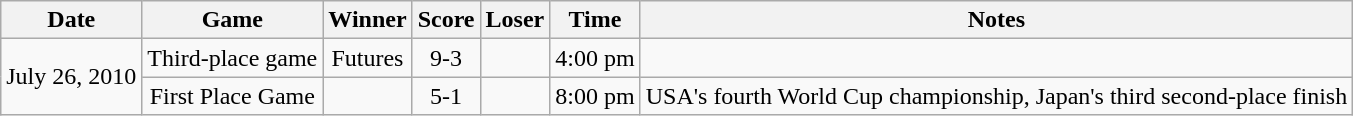<table class="wikitable">
<tr>
<th>Date</th>
<th>Game</th>
<th>Winner</th>
<th>Score</th>
<th>Loser</th>
<th>Time</th>
<th>Notes</th>
</tr>
<tr align=center>
<td rowspan=2>July 26, 2010</td>
<td>Third-place game</td>
<td> Futures</td>
<td>9-3</td>
<td></td>
<td>4:00 pm</td>
<td></td>
</tr>
<tr align=center>
<td>First Place Game</td>
<td></td>
<td>5-1</td>
<td></td>
<td>8:00 pm</td>
<td>USA's fourth World Cup championship, Japan's third second-place finish</td>
</tr>
</table>
